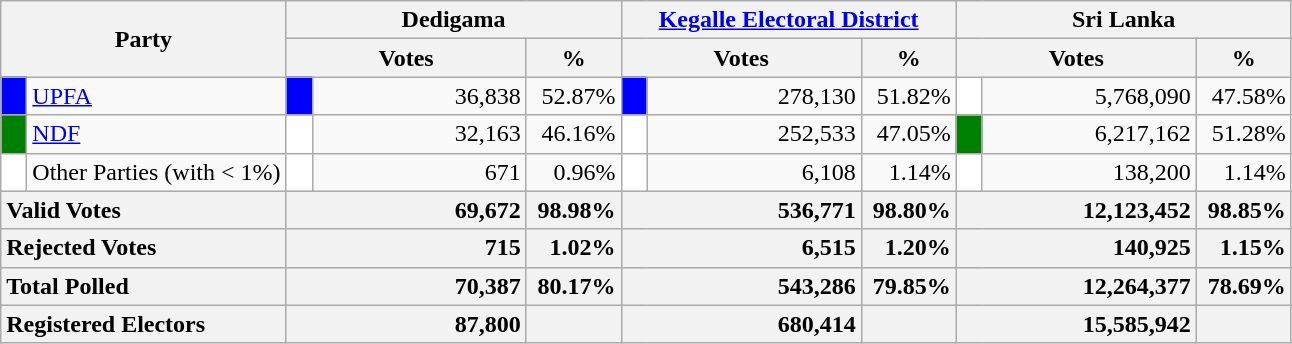<table class="wikitable">
<tr>
<th colspan="2" width="144px"rowspan="2">Party</th>
<th colspan="3" width="216px">Dedigama</th>
<th colspan="3" width="216px"><a href='#'>Kegalle Electoral District</a></th>
<th colspan="3" width="216px">Sri Lanka</th>
</tr>
<tr>
<th colspan="2" width="144px">Votes</th>
<th>%</th>
<th colspan="2" width="144px">Votes</th>
<th>%</th>
<th colspan="2" width="144px">Votes</th>
<th>%</th>
</tr>
<tr>
<td style="background-color:blue;" width="10px"></td>
<td style="text-align:left;"><a href='#'>UPFA</a></td>
<td style="background-color:blue;" width="10px"></td>
<td style="text-align:right;">36,838</td>
<td style="text-align:right;">52.87%</td>
<td style="background-color:blue;" width="10px"></td>
<td style="text-align:right;">278,130</td>
<td style="text-align:right;">51.82%</td>
<td style="background-color:white;" width="10px"></td>
<td style="text-align:right;">5,768,090</td>
<td style="text-align:right;">47.58%</td>
</tr>
<tr>
<td style="background-color:green;" width="10px"></td>
<td style="text-align:left;"><a href='#'>NDF</a></td>
<td style="background-color:white;" width="10px"></td>
<td style="text-align:right;">32,163</td>
<td style="text-align:right;">46.16%</td>
<td style="background-color:white;" width="10px"></td>
<td style="text-align:right;">252,533</td>
<td style="text-align:right;">47.05%</td>
<td style="background-color:green;" width="10px"></td>
<td style="text-align:right;">6,217,162</td>
<td style="text-align:right;">51.28%</td>
</tr>
<tr>
<td style="background-color:white;" width="10px"></td>
<td style="text-align:left;">Other Parties (with < 1%)</td>
<td style="background-color:white;" width="10px"></td>
<td style="text-align:right;">671</td>
<td style="text-align:right;">0.96%</td>
<td style="background-color:white;" width="10px"></td>
<td style="text-align:right;">6,108</td>
<td style="text-align:right;">1.14%</td>
<td style="background-color:white;" width="10px"></td>
<td style="text-align:right;">138,200</td>
<td style="text-align:right;">1.14%</td>
</tr>
<tr>
<th colspan="2" width="144px"style="text-align:left;">Valid Votes</th>
<th style="text-align:right;"colspan="2" width="144px">69,672</th>
<th style="text-align:right;">98.98%</th>
<th style="text-align:right;"colspan="2" width="144px">536,771</th>
<th style="text-align:right;">98.80%</th>
<th style="text-align:right;"colspan="2" width="144px">12,123,452</th>
<th style="text-align:right;">98.85%</th>
</tr>
<tr>
<th colspan="2" width="144px"style="text-align:left;">Rejected Votes</th>
<th style="text-align:right;"colspan="2" width="144px">715</th>
<th style="text-align:right;">1.02%</th>
<th style="text-align:right;"colspan="2" width="144px">6,515</th>
<th style="text-align:right;">1.20%</th>
<th style="text-align:right;"colspan="2" width="144px">140,925</th>
<th style="text-align:right;">1.15%</th>
</tr>
<tr>
<th colspan="2" width="144px"style="text-align:left;">Total Polled</th>
<th style="text-align:right;"colspan="2" width="144px">70,387</th>
<th style="text-align:right;">80.17%</th>
<th style="text-align:right;"colspan="2" width="144px">543,286</th>
<th style="text-align:right;">79.85%</th>
<th style="text-align:right;"colspan="2" width="144px">12,264,377</th>
<th style="text-align:right;">78.69%</th>
</tr>
<tr>
<th colspan="2" width="144px"style="text-align:left;">Registered Electors</th>
<th style="text-align:right;"colspan="2" width="144px">87,800</th>
<th></th>
<th style="text-align:right;"colspan="2" width="144px">680,414</th>
<th></th>
<th style="text-align:right;"colspan="2" width="144px">15,585,942</th>
<th></th>
</tr>
</table>
